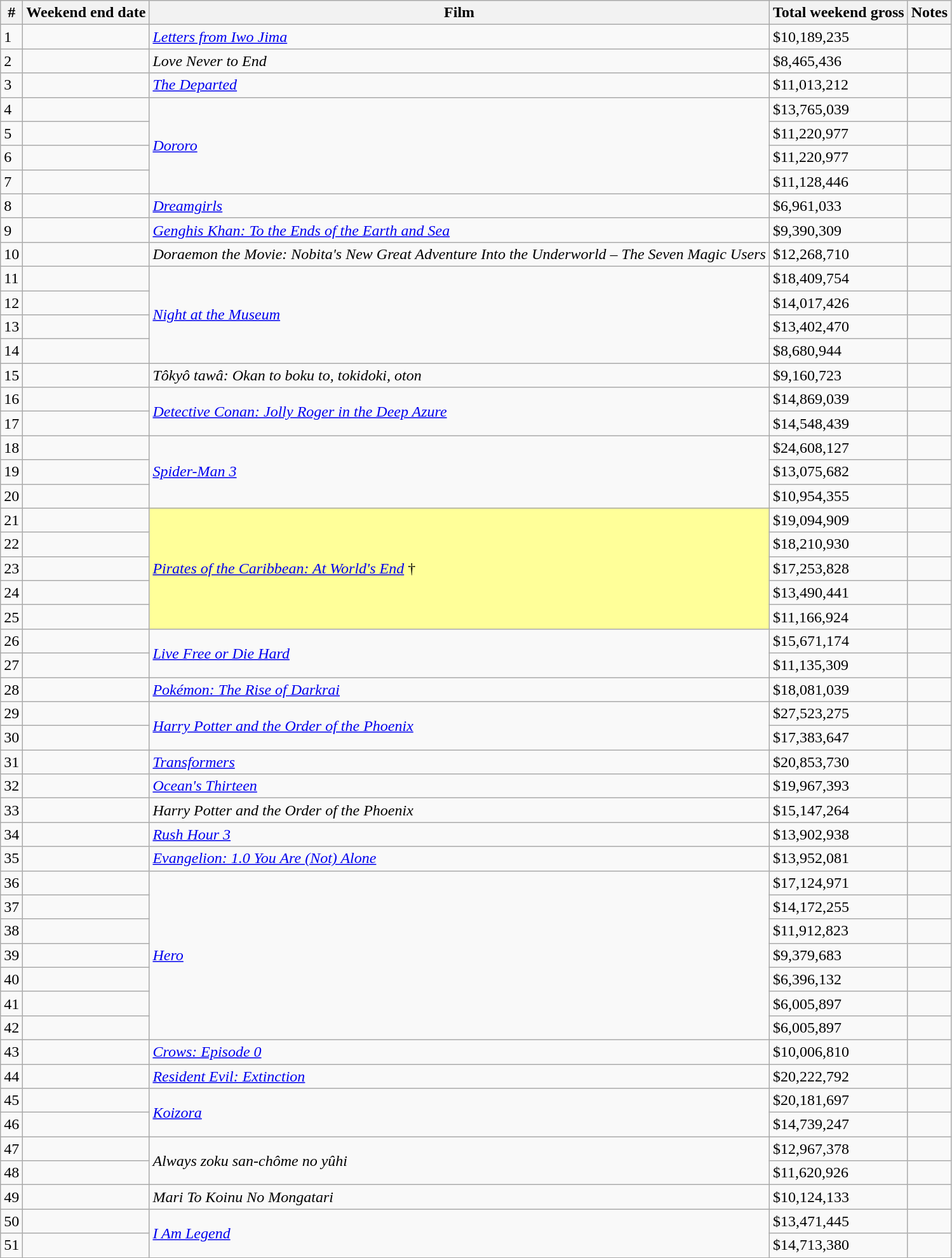<table class="wikitable sortable">
<tr>
<th abbr="Week">#</th>
<th abbr="Date">Weekend end date</th>
<th>Film</th>
<th abbr="Gross">Total weekend gross</th>
<th>Notes</th>
</tr>
<tr>
<td>1</td>
<td></td>
<td><em><a href='#'>Letters from Iwo Jima</a></em></td>
<td>$10,189,235</td>
<td></td>
</tr>
<tr>
<td>2</td>
<td></td>
<td><em>Love Never to End</em></td>
<td>$8,465,436</td>
<td></td>
</tr>
<tr>
<td>3</td>
<td></td>
<td><em><a href='#'>The Departed</a></em></td>
<td>$11,013,212</td>
<td></td>
</tr>
<tr>
<td>4</td>
<td></td>
<td rowspan="4"><em><a href='#'>Dororo</a></em></td>
<td>$13,765,039</td>
<td></td>
</tr>
<tr>
<td>5</td>
<td></td>
<td>$11,220,977</td>
<td></td>
</tr>
<tr>
<td>6</td>
<td></td>
<td>$11,220,977</td>
<td></td>
</tr>
<tr>
<td>7</td>
<td></td>
<td>$11,128,446</td>
<td></td>
</tr>
<tr>
<td>8</td>
<td></td>
<td><em><a href='#'>Dreamgirls</a></em></td>
<td>$6,961,033</td>
<td></td>
</tr>
<tr>
<td>9</td>
<td></td>
<td><em><a href='#'>Genghis Khan: To the Ends of the Earth and Sea</a></em></td>
<td>$9,390,309</td>
<td></td>
</tr>
<tr>
<td>10</td>
<td></td>
<td><em>Doraemon the Movie: Nobita's New Great Adventure Into the Underworld – The Seven Magic Users</em></td>
<td>$12,268,710</td>
<td></td>
</tr>
<tr>
<td>11</td>
<td></td>
<td rowspan="4"><em><a href='#'>Night at the Museum</a></em></td>
<td>$18,409,754</td>
<td></td>
</tr>
<tr>
<td>12</td>
<td></td>
<td>$14,017,426</td>
<td></td>
</tr>
<tr>
<td>13</td>
<td></td>
<td>$13,402,470</td>
<td></td>
</tr>
<tr>
<td>14</td>
<td></td>
<td>$8,680,944</td>
<td></td>
</tr>
<tr>
<td>15</td>
<td></td>
<td><em>Tôkyô tawâ: Okan to boku to, tokidoki, oton</em></td>
<td>$9,160,723</td>
<td></td>
</tr>
<tr>
<td>16</td>
<td></td>
<td rowspan="2"><em><a href='#'>Detective Conan: Jolly Roger in the Deep Azure</a></em></td>
<td>$14,869,039</td>
<td></td>
</tr>
<tr>
<td>17</td>
<td></td>
<td>$14,548,439</td>
<td></td>
</tr>
<tr>
<td>18</td>
<td></td>
<td rowspan="3"><em><a href='#'>Spider-Man 3</a></em></td>
<td>$24,608,127</td>
<td></td>
</tr>
<tr>
<td>19</td>
<td></td>
<td>$13,075,682</td>
<td></td>
</tr>
<tr>
<td>20</td>
<td></td>
<td>$10,954,355</td>
<td></td>
</tr>
<tr>
<td>21</td>
<td></td>
<td rowspan="5" style="background-color:#FFFF99"><em><a href='#'>Pirates of the Caribbean: At World's End</a></em> †</td>
<td>$19,094,909</td>
<td></td>
</tr>
<tr>
<td>22</td>
<td></td>
<td>$18,210,930</td>
<td></td>
</tr>
<tr>
<td>23</td>
<td></td>
<td>$17,253,828</td>
<td></td>
</tr>
<tr>
<td>24</td>
<td></td>
<td>$13,490,441</td>
<td></td>
</tr>
<tr>
<td>25</td>
<td></td>
<td>$11,166,924</td>
<td></td>
</tr>
<tr>
<td>26</td>
<td></td>
<td rowspan="2"><em><a href='#'>Live Free or Die Hard</a></em></td>
<td>$15,671,174</td>
<td></td>
</tr>
<tr>
<td>27</td>
<td></td>
<td>$11,135,309</td>
<td></td>
</tr>
<tr>
<td>28</td>
<td></td>
<td><em><a href='#'>Pokémon: The Rise of Darkrai</a></em></td>
<td>$18,081,039</td>
<td></td>
</tr>
<tr>
<td>29</td>
<td></td>
<td rowspan="2"><em><a href='#'>Harry Potter and the Order of the Phoenix</a></em></td>
<td>$27,523,275</td>
<td></td>
</tr>
<tr>
<td>30</td>
<td></td>
<td>$17,383,647</td>
<td></td>
</tr>
<tr>
<td>31</td>
<td></td>
<td><em><a href='#'>Transformers</a></em></td>
<td>$20,853,730</td>
<td></td>
</tr>
<tr>
<td>32</td>
<td></td>
<td><em><a href='#'>Ocean's Thirteen</a></em></td>
<td>$19,967,393</td>
<td></td>
</tr>
<tr>
<td>33</td>
<td></td>
<td><em>Harry Potter and the Order of the Phoenix</em></td>
<td>$15,147,264</td>
<td></td>
</tr>
<tr>
<td>34</td>
<td></td>
<td><em><a href='#'>Rush Hour 3</a></em></td>
<td>$13,902,938</td>
<td></td>
</tr>
<tr>
<td>35</td>
<td></td>
<td><em><a href='#'>Evangelion: 1.0 You Are (Not) Alone</a></em></td>
<td>$13,952,081</td>
<td></td>
</tr>
<tr>
<td>36</td>
<td></td>
<td rowspan="7"><em><a href='#'>Hero</a></em></td>
<td>$17,124,971</td>
<td></td>
</tr>
<tr>
<td>37</td>
<td></td>
<td>$14,172,255</td>
<td></td>
</tr>
<tr>
<td>38</td>
<td></td>
<td>$11,912,823</td>
<td></td>
</tr>
<tr>
<td>39</td>
<td></td>
<td>$9,379,683</td>
<td></td>
</tr>
<tr>
<td>40</td>
<td></td>
<td>$6,396,132</td>
<td></td>
</tr>
<tr>
<td>41</td>
<td></td>
<td>$6,005,897</td>
<td></td>
</tr>
<tr>
<td>42</td>
<td></td>
<td>$6,005,897</td>
<td></td>
</tr>
<tr>
<td>43</td>
<td></td>
<td><em><a href='#'>Crows: Episode 0</a></em></td>
<td>$10,006,810</td>
<td></td>
</tr>
<tr>
<td>44</td>
<td></td>
<td><em><a href='#'>Resident Evil: Extinction</a></em></td>
<td>$20,222,792</td>
<td></td>
</tr>
<tr>
<td>45</td>
<td></td>
<td rowspan="2"><em><a href='#'>Koizora</a></em></td>
<td>$20,181,697</td>
<td></td>
</tr>
<tr>
<td>46</td>
<td></td>
<td>$14,739,247</td>
<td></td>
</tr>
<tr>
<td>47</td>
<td></td>
<td rowspan="2"><em>Always zoku san-chôme no yûhi</em></td>
<td>$12,967,378</td>
<td></td>
</tr>
<tr>
<td>48</td>
<td></td>
<td>$11,620,926</td>
<td></td>
</tr>
<tr>
<td>49</td>
<td></td>
<td><em>Mari To Koinu No Mongatari</em></td>
<td>$10,124,133</td>
<td></td>
</tr>
<tr>
<td>50</td>
<td></td>
<td rowspan="2"><em><a href='#'>I Am Legend</a></em></td>
<td>$13,471,445</td>
<td></td>
</tr>
<tr>
<td>51</td>
<td></td>
<td>$14,713,380</td>
<td></td>
</tr>
</table>
